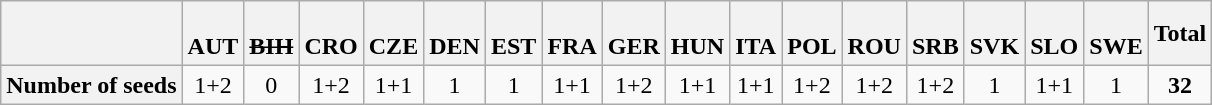<table class="wikitable">
<tr>
<th></th>
<th> <br>AUT</th>
<th> <br><s>BIH</s></th>
<th> <br>CRO</th>
<th> <br>CZE</th>
<th> <br>DEN</th>
<th> <br>EST</th>
<th> <br>FRA</th>
<th> <br>GER</th>
<th> <br>HUN</th>
<th> <br>ITA</th>
<th> <br>POL</th>
<th> <br>ROU</th>
<th> <br>SRB</th>
<th> <br>SVK</th>
<th> <br>SLO</th>
<th> <br>SWE</th>
<th>Total</th>
</tr>
<tr align="center">
<th>Number of seeds</th>
<td>1+2</td>
<td><abbr>0</abbr></td>
<td>1+2</td>
<td>1+1</td>
<td>1</td>
<td>1</td>
<td>1+1</td>
<td>1+2</td>
<td>1+1</td>
<td>1+1</td>
<td>1+2</td>
<td>1+2</td>
<td>1+2</td>
<td>1</td>
<td>1+1</td>
<td>1</td>
<td><strong>32</strong></td>
</tr>
</table>
